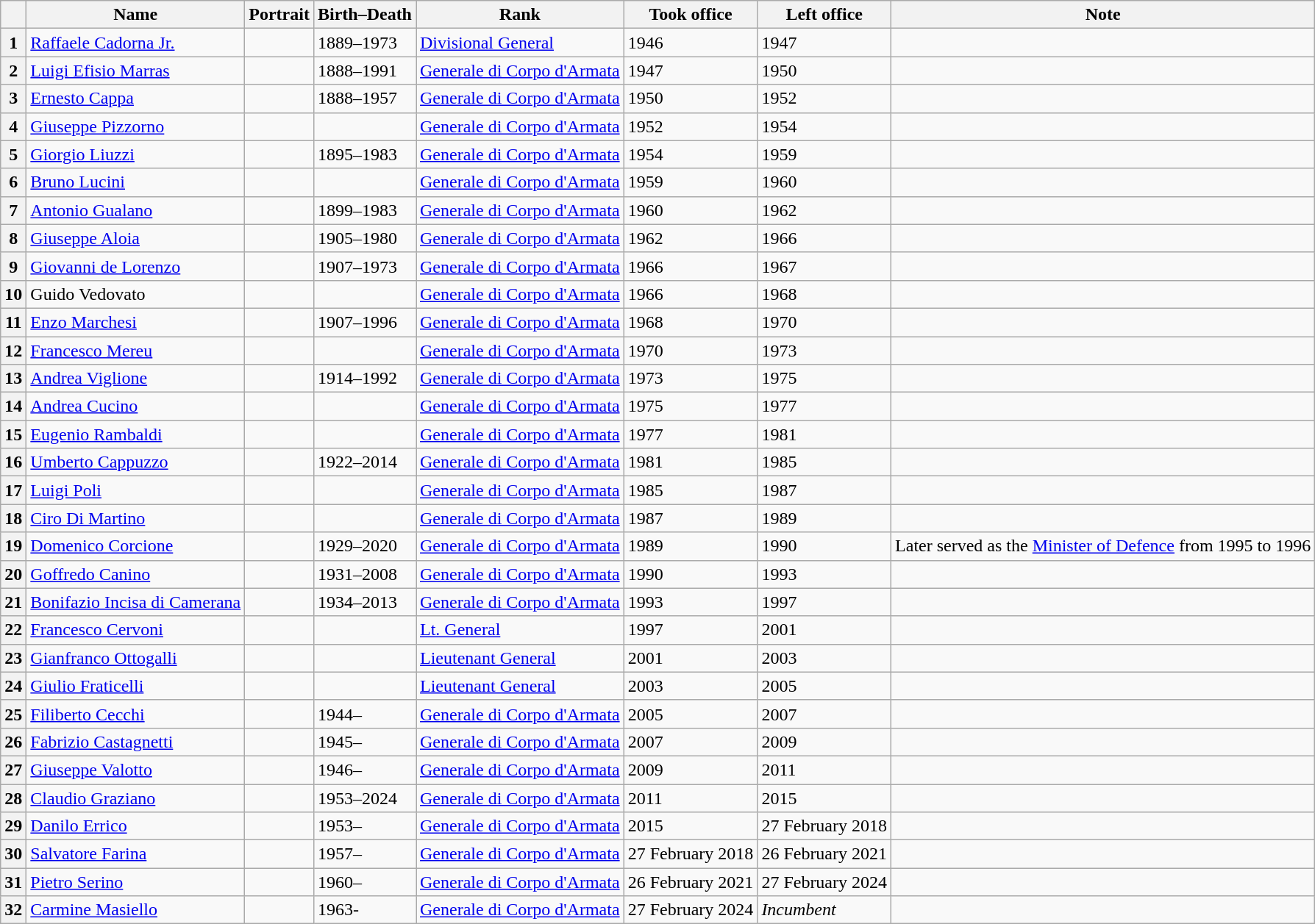<table class="wikitable" style="text-align:left;">
<tr>
<th></th>
<th>Name</th>
<th>Portrait</th>
<th>Birth–Death</th>
<th>Rank</th>
<th>Took office</th>
<th>Left office</th>
<th>Note</th>
</tr>
<tr>
<th>1</th>
<td><a href='#'>Raffaele Cadorna Jr.</a></td>
<td></td>
<td>1889–1973</td>
<td><a href='#'>Divisional General</a></td>
<td>1946</td>
<td>1947</td>
<td></td>
</tr>
<tr>
<th>2</th>
<td><a href='#'>Luigi Efisio Marras</a></td>
<td></td>
<td>1888–1991</td>
<td><a href='#'>Generale di Corpo d'Armata</a></td>
<td>1947</td>
<td>1950</td>
<td></td>
</tr>
<tr>
<th>3</th>
<td><a href='#'>Ernesto Cappa</a></td>
<td></td>
<td>1888–1957</td>
<td><a href='#'>Generale di Corpo d'Armata</a></td>
<td>1950</td>
<td>1952</td>
<td></td>
</tr>
<tr>
<th>4</th>
<td><a href='#'>Giuseppe Pizzorno</a></td>
<td></td>
<td></td>
<td><a href='#'>Generale di Corpo d'Armata</a></td>
<td>1952</td>
<td>1954</td>
<td></td>
</tr>
<tr>
<th>5</th>
<td><a href='#'>Giorgio Liuzzi</a></td>
<td></td>
<td>1895–1983</td>
<td><a href='#'>Generale di Corpo d'Armata</a></td>
<td>1954</td>
<td>1959</td>
<td></td>
</tr>
<tr>
<th>6</th>
<td><a href='#'>Bruno Lucini</a></td>
<td></td>
<td></td>
<td><a href='#'>Generale di Corpo d'Armata</a></td>
<td>1959</td>
<td>1960</td>
<td></td>
</tr>
<tr>
<th>7</th>
<td><a href='#'>Antonio Gualano</a></td>
<td></td>
<td>1899–1983</td>
<td><a href='#'>Generale di Corpo d'Armata</a></td>
<td>1960</td>
<td>1962</td>
<td></td>
</tr>
<tr>
<th>8</th>
<td><a href='#'>Giuseppe Aloia</a></td>
<td></td>
<td>1905–1980</td>
<td><a href='#'>Generale di Corpo d'Armata</a></td>
<td>1962</td>
<td>1966</td>
<td></td>
</tr>
<tr>
<th>9</th>
<td><a href='#'>Giovanni de Lorenzo</a></td>
<td></td>
<td>1907–1973</td>
<td><a href='#'>Generale di Corpo d'Armata</a></td>
<td>1966</td>
<td>1967</td>
<td></td>
</tr>
<tr>
<th>10</th>
<td>Guido Vedovato</td>
<td></td>
<td></td>
<td><a href='#'>Generale di Corpo d'Armata</a></td>
<td>1966</td>
<td>1968</td>
<td></td>
</tr>
<tr>
<th>11</th>
<td><a href='#'>Enzo Marchesi</a></td>
<td></td>
<td>1907–1996</td>
<td><a href='#'>Generale di Corpo d'Armata</a></td>
<td>1968</td>
<td>1970</td>
<td></td>
</tr>
<tr>
<th>12</th>
<td><a href='#'>Francesco Mereu</a></td>
<td></td>
<td></td>
<td><a href='#'>Generale di Corpo d'Armata</a></td>
<td>1970</td>
<td>1973</td>
<td></td>
</tr>
<tr>
<th>13</th>
<td><a href='#'>Andrea Viglione</a></td>
<td></td>
<td>1914–1992</td>
<td><a href='#'>Generale di Corpo d'Armata</a></td>
<td>1973</td>
<td>1975</td>
<td></td>
</tr>
<tr>
<th>14</th>
<td><a href='#'>Andrea Cucino</a></td>
<td></td>
<td></td>
<td><a href='#'>Generale di Corpo d'Armata</a></td>
<td>1975</td>
<td>1977</td>
<td></td>
</tr>
<tr>
<th>15</th>
<td><a href='#'>Eugenio Rambaldi</a></td>
<td></td>
<td></td>
<td><a href='#'>Generale di Corpo d'Armata</a></td>
<td>1977</td>
<td>1981</td>
<td></td>
</tr>
<tr>
<th>16</th>
<td><a href='#'>Umberto Cappuzzo</a></td>
<td></td>
<td>1922–2014</td>
<td><a href='#'>Generale di Corpo d'Armata</a></td>
<td>1981</td>
<td>1985</td>
<td></td>
</tr>
<tr>
<th>17</th>
<td><a href='#'>Luigi Poli</a></td>
<td></td>
<td></td>
<td><a href='#'>Generale di Corpo d'Armata</a></td>
<td>1985</td>
<td>1987</td>
<td></td>
</tr>
<tr>
<th>18</th>
<td><a href='#'>Ciro Di Martino</a></td>
<td></td>
<td></td>
<td><a href='#'>Generale di Corpo d'Armata</a></td>
<td>1987</td>
<td>1989</td>
<td></td>
</tr>
<tr>
<th>19</th>
<td><a href='#'>Domenico Corcione</a></td>
<td></td>
<td>1929–2020</td>
<td><a href='#'>Generale di Corpo d'Armata</a></td>
<td>1989</td>
<td>1990</td>
<td>Later served as the <a href='#'>Minister of Defence</a> from 1995 to 1996</td>
</tr>
<tr>
<th>20</th>
<td><a href='#'>Goffredo Canino</a></td>
<td></td>
<td>1931–2008</td>
<td><a href='#'>Generale di Corpo d'Armata</a></td>
<td>1990</td>
<td>1993</td>
<td></td>
</tr>
<tr>
<th>21</th>
<td><a href='#'>Bonifazio Incisa di Camerana</a></td>
<td></td>
<td>1934–2013</td>
<td><a href='#'>Generale di Corpo d'Armata</a></td>
<td>1993</td>
<td>1997</td>
<td></td>
</tr>
<tr>
<th>22</th>
<td><a href='#'>Francesco Cervoni</a></td>
<td></td>
<td></td>
<td><a href='#'>Lt. General</a></td>
<td>1997</td>
<td>2001</td>
<td></td>
</tr>
<tr>
<th>23</th>
<td><a href='#'>Gianfranco Ottogalli</a></td>
<td></td>
<td></td>
<td><a href='#'>Lieutenant General</a></td>
<td>2001</td>
<td>2003</td>
<td></td>
</tr>
<tr>
<th>24</th>
<td><a href='#'>Giulio Fraticelli</a></td>
<td></td>
<td></td>
<td><a href='#'>Lieutenant General</a></td>
<td>2003</td>
<td>2005</td>
<td></td>
</tr>
<tr>
<th>25</th>
<td><a href='#'>Filiberto Cecchi</a></td>
<td></td>
<td>1944–</td>
<td><a href='#'>Generale di Corpo d'Armata</a></td>
<td>2005</td>
<td>2007</td>
<td></td>
</tr>
<tr>
<th>26</th>
<td><a href='#'>Fabrizio Castagnetti</a></td>
<td></td>
<td>1945–</td>
<td><a href='#'>Generale di Corpo d'Armata</a></td>
<td>2007</td>
<td>2009</td>
<td></td>
</tr>
<tr>
<th>27</th>
<td><a href='#'>Giuseppe Valotto</a></td>
<td></td>
<td>1946–</td>
<td><a href='#'>Generale di Corpo d'Armata</a></td>
<td>2009</td>
<td>2011</td>
<td></td>
</tr>
<tr>
<th>28</th>
<td><a href='#'>Claudio Graziano</a></td>
<td></td>
<td>1953–2024</td>
<td><a href='#'>Generale di Corpo d'Armata</a></td>
<td>2011</td>
<td>2015</td>
<td></td>
</tr>
<tr>
<th>29</th>
<td><a href='#'>Danilo Errico</a></td>
<td></td>
<td>1953–</td>
<td><a href='#'>Generale di Corpo d'Armata</a></td>
<td>2015</td>
<td>27 February 2018</td>
<td></td>
</tr>
<tr>
<th>30</th>
<td><a href='#'>Salvatore Farina</a></td>
<td></td>
<td>1957–</td>
<td><a href='#'>Generale di Corpo d'Armata</a></td>
<td>27 February 2018</td>
<td>26 February 2021</td>
<td></td>
</tr>
<tr>
<th>31</th>
<td><a href='#'>Pietro Serino</a></td>
<td></td>
<td>1960–</td>
<td><a href='#'>Generale di Corpo d'Armata</a></td>
<td>26 February 2021</td>
<td>27 February 2024</td>
<td></td>
</tr>
<tr>
<th>32</th>
<td><a href='#'>Carmine Masiello</a></td>
<td></td>
<td>1963-</td>
<td><a href='#'>Generale di Corpo d'Armata</a></td>
<td>27 February 2024</td>
<td><em>Incumbent</em></td>
<td></td>
</tr>
</table>
